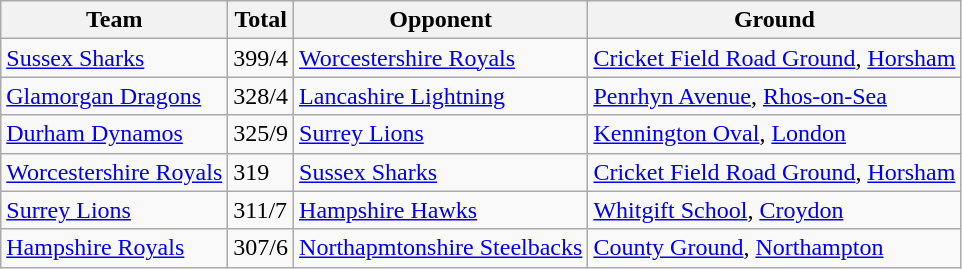<table class="wikitable">
<tr>
<th>Team</th>
<th>Total</th>
<th>Opponent</th>
<th>Ground</th>
</tr>
<tr>
<td><a href='#'>Sussex Sharks</a></td>
<td>399/4</td>
<td><a href='#'>Worcestershire Royals</a></td>
<td><a href='#'>Cricket Field Road Ground</a>, <a href='#'>Horsham</a></td>
</tr>
<tr>
<td><a href='#'>Glamorgan Dragons</a></td>
<td>328/4</td>
<td><a href='#'>Lancashire Lightning</a></td>
<td><a href='#'>Penrhyn Avenue</a>, <a href='#'>Rhos-on-Sea</a></td>
</tr>
<tr>
<td><a href='#'>Durham Dynamos</a></td>
<td>325/9</td>
<td><a href='#'>Surrey Lions</a></td>
<td><a href='#'>Kennington Oval</a>, <a href='#'>London</a></td>
</tr>
<tr>
<td><a href='#'>Worcestershire Royals</a></td>
<td>319</td>
<td><a href='#'>Sussex Sharks</a></td>
<td><a href='#'>Cricket Field Road Ground</a>, <a href='#'>Horsham</a></td>
</tr>
<tr>
<td><a href='#'>Surrey Lions</a></td>
<td>311/7</td>
<td><a href='#'>Hampshire Hawks</a></td>
<td><a href='#'>Whitgift School</a>, <a href='#'>Croydon</a></td>
</tr>
<tr>
<td><a href='#'>Hampshire Royals</a></td>
<td>307/6</td>
<td><a href='#'>Northapmtonshire Steelbacks</a></td>
<td><a href='#'>County Ground</a>, <a href='#'>Northampton</a></td>
</tr>
</table>
